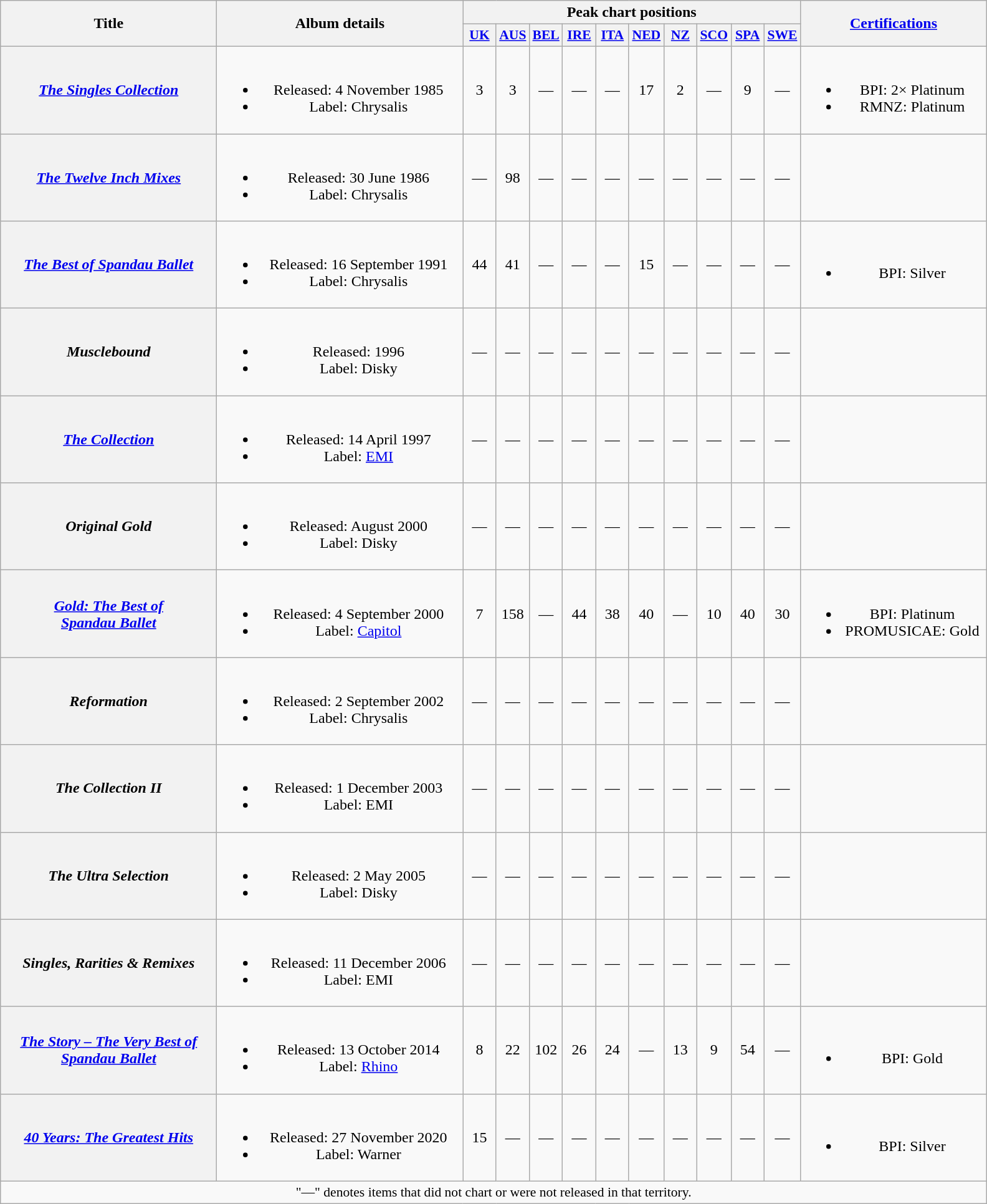<table class="wikitable plainrowheaders" style="text-align:center;">
<tr>
<th scope="col" rowspan="2" style="width:14em;">Title</th>
<th scope="col" rowspan="2" style="width:16em;">Album details</th>
<th colspan="10" scope="col">Peak chart positions</th>
<th rowspan="2" style="width:12em;"><a href='#'>Certifications</a></th>
</tr>
<tr>
<th style="width:2em;font-size:90%;"><a href='#'>UK</a><br></th>
<th style="width:2em;font-size:90%;"><a href='#'>AUS</a><br></th>
<th style="width:2em;font-size:90%;"><a href='#'>BEL</a><br></th>
<th style="width:2em;font-size:90%;"><a href='#'>IRE</a><br></th>
<th style="width:2em;font-size:90%;"><a href='#'>ITA</a><br></th>
<th style="width:2em;font-size:90%;"><a href='#'>NED</a><br></th>
<th style="width:2em;font-size:90%;"><a href='#'>NZ</a><br></th>
<th style="width:2em;font-size:90%;"><a href='#'>SCO</a><br></th>
<th style="width:2em;font-size:90%;"><a href='#'>SPA</a><br></th>
<th style="width:2em;font-size:90%;"><a href='#'>SWE</a><br></th>
</tr>
<tr>
<th scope="row"><em><a href='#'>The Singles Collection</a></em></th>
<td><br><ul><li>Released: 4 November 1985</li><li>Label: Chrysalis</li></ul></td>
<td>3</td>
<td>3</td>
<td>—</td>
<td>—</td>
<td>—</td>
<td>17</td>
<td>2</td>
<td>—</td>
<td>9</td>
<td>—</td>
<td><br><ul><li>BPI: 2× Platinum</li><li>RMNZ: Platinum</li></ul></td>
</tr>
<tr>
<th scope="row"><em><a href='#'>The Twelve Inch Mixes</a></em></th>
<td><br><ul><li>Released: 30 June 1986</li><li>Label: Chrysalis</li></ul></td>
<td>—</td>
<td>98</td>
<td>—</td>
<td>—</td>
<td>—</td>
<td>—</td>
<td>—</td>
<td>—</td>
<td>—</td>
<td>—</td>
<td></td>
</tr>
<tr>
<th scope="row"><em><a href='#'>The Best of Spandau Ballet</a></em></th>
<td><br><ul><li>Released: 16 September 1991</li><li>Label: Chrysalis</li></ul></td>
<td>44</td>
<td>41</td>
<td>—</td>
<td>—</td>
<td>—</td>
<td>15</td>
<td>—</td>
<td>—</td>
<td>—</td>
<td>—</td>
<td><br><ul><li>BPI: Silver</li></ul></td>
</tr>
<tr>
<th scope="row"><em>Musclebound</em></th>
<td><br><ul><li>Released: 1996</li><li>Label: Disky</li></ul></td>
<td>—</td>
<td>—</td>
<td>—</td>
<td>—</td>
<td>—</td>
<td>—</td>
<td>—</td>
<td>—</td>
<td>—</td>
<td>—</td>
<td></td>
</tr>
<tr>
<th scope="row"><em><a href='#'>The Collection</a></em></th>
<td><br><ul><li>Released: 14 April 1997</li><li>Label: <a href='#'>EMI</a></li></ul></td>
<td>—</td>
<td>—</td>
<td>—</td>
<td>—</td>
<td>—</td>
<td>—</td>
<td>—</td>
<td>—</td>
<td>—</td>
<td>—</td>
<td></td>
</tr>
<tr>
<th scope="row"><em>Original Gold</em></th>
<td><br><ul><li>Released: August 2000</li><li>Label: Disky</li></ul></td>
<td>—</td>
<td>—</td>
<td>—</td>
<td>—</td>
<td>—</td>
<td>—</td>
<td>—</td>
<td>—</td>
<td>—</td>
<td>—</td>
<td></td>
</tr>
<tr>
<th scope="row"><em><a href='#'>Gold: The Best of<br>Spandau Ballet</a></em></th>
<td><br><ul><li>Released: 4 September 2000</li><li>Label: <a href='#'>Capitol</a></li></ul></td>
<td>7</td>
<td>158</td>
<td>—</td>
<td>44</td>
<td>38</td>
<td>40</td>
<td>—</td>
<td>10</td>
<td>40</td>
<td>30</td>
<td><br><ul><li>BPI: Platinum</li><li>PROMUSICAE: Gold</li></ul></td>
</tr>
<tr>
<th scope="row"><em>Reformation</em></th>
<td><br><ul><li>Released: 2 September 2002</li><li>Label: Chrysalis</li></ul></td>
<td>—</td>
<td>—</td>
<td>—</td>
<td>—</td>
<td>—</td>
<td>—</td>
<td>—</td>
<td>—</td>
<td>—</td>
<td>—</td>
<td></td>
</tr>
<tr>
<th scope="row"><em>The Collection II</em></th>
<td><br><ul><li>Released: 1 December 2003</li><li>Label: EMI</li></ul></td>
<td>—</td>
<td>—</td>
<td>—</td>
<td>—</td>
<td>—</td>
<td>—</td>
<td>—</td>
<td>—</td>
<td>—</td>
<td>—</td>
<td></td>
</tr>
<tr>
<th scope="row"><em>The Ultra Selection</em></th>
<td><br><ul><li>Released: 2 May 2005</li><li>Label: Disky</li></ul></td>
<td>—</td>
<td>—</td>
<td>—</td>
<td>—</td>
<td>—</td>
<td>—</td>
<td>—</td>
<td>—</td>
<td>—</td>
<td>—</td>
<td></td>
</tr>
<tr>
<th scope="row"><em>Singles, Rarities & Remixes</em></th>
<td><br><ul><li>Released: 11 December 2006</li><li>Label: EMI</li></ul></td>
<td>—</td>
<td>—</td>
<td>—</td>
<td>—</td>
<td>—</td>
<td>—</td>
<td>—</td>
<td>—</td>
<td>—</td>
<td>—</td>
<td></td>
</tr>
<tr>
<th scope="row"><em><a href='#'>The Story – The Very Best of Spandau Ballet</a></em></th>
<td><br><ul><li>Released: 13 October 2014</li><li>Label: <a href='#'>Rhino</a></li></ul></td>
<td>8</td>
<td>22</td>
<td>102</td>
<td>26</td>
<td>24</td>
<td>—</td>
<td>13</td>
<td>9</td>
<td>54</td>
<td>—</td>
<td><br><ul><li>BPI: Gold</li></ul></td>
</tr>
<tr>
<th scope="row"><em><a href='#'>40 Years: The Greatest Hits</a></em></th>
<td><br><ul><li>Released: 27 November 2020</li><li>Label: Warner</li></ul></td>
<td>15</td>
<td>—</td>
<td>—</td>
<td>—</td>
<td>—</td>
<td>—</td>
<td>—</td>
<td>—</td>
<td>—</td>
<td>—</td>
<td><br><ul><li>BPI: Silver</li></ul></td>
</tr>
<tr>
<td colspan="13" align="center" style="font-size:90%">"—" denotes items that did not chart or were not released in that territory.</td>
</tr>
</table>
